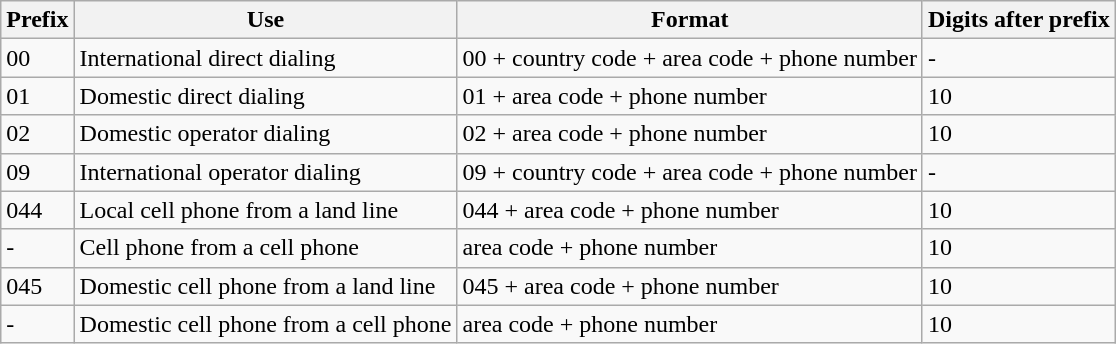<table class="wikitable">
<tr>
<th>Prefix</th>
<th>Use</th>
<th>Format</th>
<th>Digits after prefix</th>
</tr>
<tr>
<td>00</td>
<td>International direct dialing</td>
<td>00 + country code + area code +  phone number</td>
<td>-</td>
</tr>
<tr>
<td>01</td>
<td>Domestic direct dialing</td>
<td>01 + area code + phone number</td>
<td>10</td>
</tr>
<tr>
<td>02</td>
<td>Domestic operator dialing</td>
<td>02 + area code + phone number</td>
<td>10</td>
</tr>
<tr>
<td>09</td>
<td>International operator dialing</td>
<td>09 + country code + area code + phone number</td>
<td>-</td>
</tr>
<tr>
<td>044</td>
<td>Local cell phone from a land line</td>
<td>044 + area code + phone number</td>
<td>10</td>
</tr>
<tr>
<td>-</td>
<td>Cell phone from a cell phone</td>
<td>area code + phone number</td>
<td>10</td>
</tr>
<tr>
<td>045</td>
<td>Domestic cell phone from a land line</td>
<td>045 + area code + phone number</td>
<td>10</td>
</tr>
<tr>
<td>-</td>
<td>Domestic cell phone from a cell phone</td>
<td>area code + phone number</td>
<td>10</td>
</tr>
</table>
